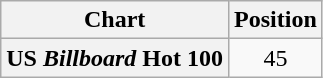<table class="wikitable plainrowheaders" style="text-align:center">
<tr>
<th>Chart</th>
<th>Position</th>
</tr>
<tr>
<th scope="row">US <em>Billboard</em> Hot 100</th>
<td>45</td>
</tr>
</table>
